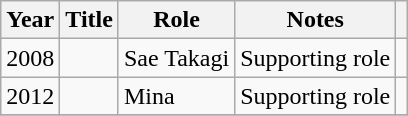<table class="wikitable">
<tr {| class="wikitable sortable">
<th>Year</th>
<th>Title</th>
<th>Role</th>
<th>Notes</th>
<th class="unsortable"></th>
</tr>
<tr>
<td>2008</td>
<td><em></em></td>
<td>Sae Takagi</td>
<td>Supporting role</td>
<td></td>
</tr>
<tr>
<td>2012</td>
<td><em></em></td>
<td>Mina</td>
<td>Supporting role</td>
<td></td>
</tr>
<tr>
</tr>
</table>
